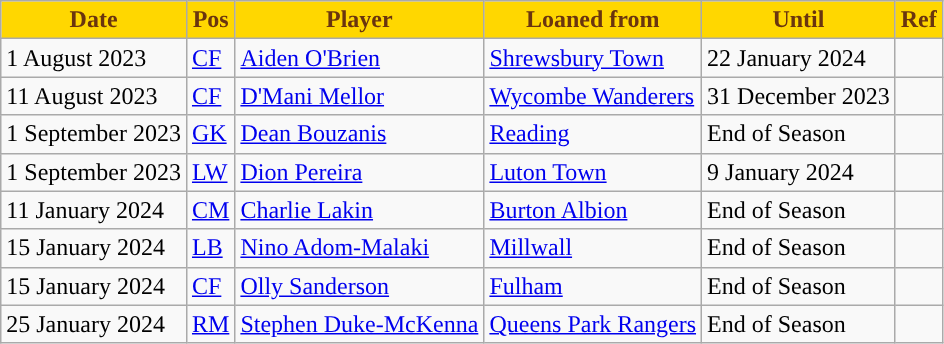<table class="wikitable plainrowheaders sortable">
<tr>
<th style="background:#FFD700; color:#6A350F; ">Date</th>
<th style="background:#FFD700; color:#6A350F; ">Pos</th>
<th style="background:#FFD700; color:#6A350F; ">Player</th>
<th style="background:#FFD700; color:#6A350F; ">Loaned from</th>
<th style="background:#FFD700; color:#6A350F; ">Until</th>
<th style="background:#FFD700; color:#6A350F; ">Ref</th>
</tr>
<tr>
<td>1 August 2023</td>
<td><a href='#'>CF</a></td>
<td> <a href='#'>Aiden O'Brien</a></td>
<td> <a href='#'>Shrewsbury Town</a></td>
<td>22 January 2024</td>
<td></td>
</tr>
<tr>
<td>11 August 2023</td>
<td><a href='#'>CF</a></td>
<td> <a href='#'>D'Mani Mellor</a></td>
<td> <a href='#'>Wycombe Wanderers</a></td>
<td>31 December 2023</td>
<td></td>
</tr>
<tr>
<td>1 September 2023</td>
<td><a href='#'>GK</a></td>
<td> <a href='#'>Dean Bouzanis</a></td>
<td> <a href='#'>Reading</a></td>
<td>End of Season</td>
<td></td>
</tr>
<tr>
<td>1 September 2023</td>
<td><a href='#'>LW</a></td>
<td> <a href='#'>Dion Pereira</a></td>
<td> <a href='#'>Luton Town</a></td>
<td>9 January 2024</td>
<td></td>
</tr>
<tr>
<td>11 January 2024</td>
<td><a href='#'>CM</a></td>
<td> <a href='#'>Charlie Lakin</a></td>
<td> <a href='#'>Burton Albion</a></td>
<td>End of Season</td>
<td></td>
</tr>
<tr>
<td>15 January 2024</td>
<td><a href='#'>LB</a></td>
<td> <a href='#'>Nino Adom-Malaki</a></td>
<td> <a href='#'>Millwall</a></td>
<td>End of Season</td>
<td></td>
</tr>
<tr>
<td>15 January 2024</td>
<td><a href='#'>CF</a></td>
<td> <a href='#'>Olly Sanderson</a></td>
<td> <a href='#'>Fulham</a></td>
<td>End of Season</td>
<td></td>
</tr>
<tr>
<td>25 January 2024</td>
<td><a href='#'>RM</a></td>
<td> <a href='#'>Stephen Duke-McKenna</a></td>
<td> <a href='#'>Queens Park Rangers</a></td>
<td>End of Season</td>
<td></td>
</tr>
</table>
